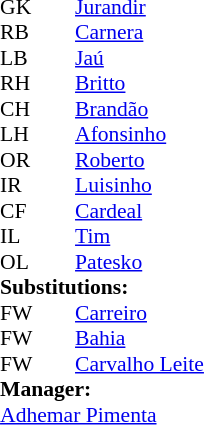<table cellspacing="0" cellpadding="0" style="font-size:90%; margin:0.2em auto;">
<tr>
<th width="25"></th>
<th width="25"></th>
</tr>
<tr>
<td>GK</td>
<td></td>
<td><a href='#'>Jurandir</a></td>
</tr>
<tr>
<td>RB</td>
<td></td>
<td><a href='#'>Carnera</a></td>
</tr>
<tr>
<td>LB</td>
<td></td>
<td><a href='#'>Jaú</a></td>
</tr>
<tr>
<td>RH</td>
<td></td>
<td><a href='#'>Britto</a></td>
</tr>
<tr>
<td>CH</td>
<td></td>
<td><a href='#'>Brandão</a></td>
</tr>
<tr>
<td>LH</td>
<td></td>
<td><a href='#'>Afonsinho</a></td>
</tr>
<tr>
<td>OR</td>
<td></td>
<td><a href='#'>Roberto</a></td>
<td></td>
<td></td>
</tr>
<tr>
<td>IR</td>
<td></td>
<td><a href='#'>Luisinho</a></td>
<td></td>
<td></td>
</tr>
<tr>
<td>CF</td>
<td></td>
<td><a href='#'>Cardeal</a></td>
<td></td>
<td></td>
</tr>
<tr>
<td>IL</td>
<td></td>
<td><a href='#'>Tim</a></td>
</tr>
<tr>
<td>OL</td>
<td></td>
<td><a href='#'>Patesko</a></td>
</tr>
<tr>
</tr>
<tr>
<td colspan=4><strong>Substitutions:</strong></td>
</tr>
<tr>
<td>FW</td>
<td></td>
<td><a href='#'>Carreiro</a></td>
<td></td>
<td></td>
</tr>
<tr>
<td>FW</td>
<td></td>
<td><a href='#'>Bahia</a></td>
<td></td>
<td></td>
</tr>
<tr>
<td>FW</td>
<td></td>
<td><a href='#'>Carvalho Leite</a></td>
<td></td>
<td></td>
</tr>
<tr>
<td colspan=5><strong>Manager:</strong></td>
</tr>
<tr>
<td colspan=5><a href='#'>Adhemar Pimenta</a></td>
</tr>
</table>
